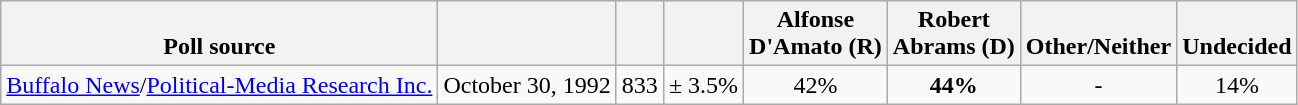<table class="wikitable" style="text-align:center">
<tr valign= bottom>
<th>Poll source</th>
<th></th>
<th></th>
<th></th>
<th>Alfonse<br>D'Amato (R)</th>
<th>Robert<br>Abrams (D)</th>
<th>Other/Neither</th>
<th>Undecided</th>
</tr>
<tr>
<td align=left><a href='#'>Buffalo News</a>/<a href='#'>Political-Media Research Inc.</a></td>
<td>October 30, 1992</td>
<td>833</td>
<td>± 3.5%</td>
<td>42%</td>
<td><strong>44%</strong></td>
<td>-</td>
<td>14%</td>
</tr>
</table>
